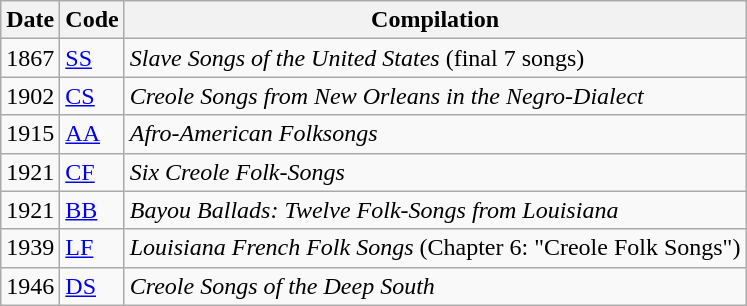<table class="wikitable">
<tr>
<th>Date</th>
<th>Code</th>
<th>Compilation</th>
</tr>
<tr>
<td>1867</td>
<td><a href='#'>SS</a></td>
<td><em>Slave Songs of the United States</em> (final 7 songs)</td>
</tr>
<tr>
<td>1902</td>
<td><a href='#'>CS</a></td>
<td><em>Creole Songs from New Orleans in the Negro-Dialect</em></td>
</tr>
<tr>
<td>1915</td>
<td><a href='#'>AA</a></td>
<td><em>Afro-American Folksongs</em></td>
</tr>
<tr>
<td>1921</td>
<td><a href='#'>CF</a></td>
<td><em>Six Creole Folk-Songs</em></td>
</tr>
<tr>
<td>1921</td>
<td><a href='#'>BB</a></td>
<td><em>Bayou Ballads:  Twelve Folk-Songs from Louisiana</em></td>
</tr>
<tr>
<td>1939</td>
<td><a href='#'>LF</a></td>
<td><em>Louisiana French Folk Songs</em> (Chapter 6: "Creole Folk Songs")</td>
</tr>
<tr>
<td>1946</td>
<td><a href='#'>DS</a></td>
<td><em>Creole Songs of the Deep South</em></td>
</tr>
</table>
